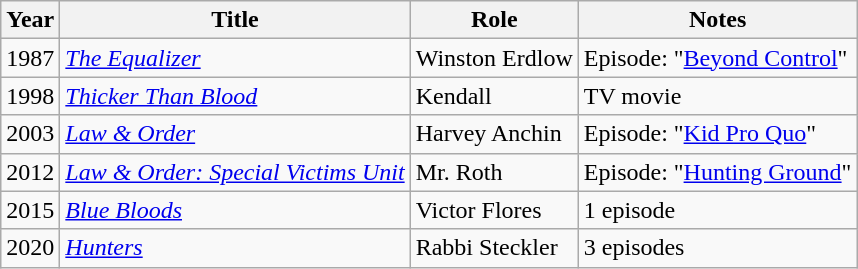<table class="wikitable sortable">
<tr>
<th>Year</th>
<th>Title</th>
<th>Role</th>
<th>Notes</th>
</tr>
<tr>
<td>1987</td>
<td><em><a href='#'>The Equalizer</a></em></td>
<td>Winston Erdlow</td>
<td>Episode: "<a href='#'>Beyond Control</a>"</td>
</tr>
<tr>
<td>1998</td>
<td><em><a href='#'>Thicker Than Blood</a></em></td>
<td>Kendall</td>
<td>TV movie</td>
</tr>
<tr>
<td>2003</td>
<td><em><a href='#'>Law & Order</a></em></td>
<td>Harvey Anchin</td>
<td>Episode: "<a href='#'>Kid Pro Quo</a>"</td>
</tr>
<tr>
<td>2012</td>
<td><em><a href='#'>Law & Order: Special Victims Unit</a></em></td>
<td>Mr. Roth</td>
<td>Episode: "<a href='#'>Hunting Ground</a>"</td>
</tr>
<tr>
<td>2015</td>
<td><em><a href='#'>Blue Bloods</a></em></td>
<td>Victor Flores</td>
<td>1 episode</td>
</tr>
<tr>
<td>2020</td>
<td><em><a href='#'>Hunters</a></em></td>
<td>Rabbi Steckler</td>
<td>3 episodes</td>
</tr>
</table>
